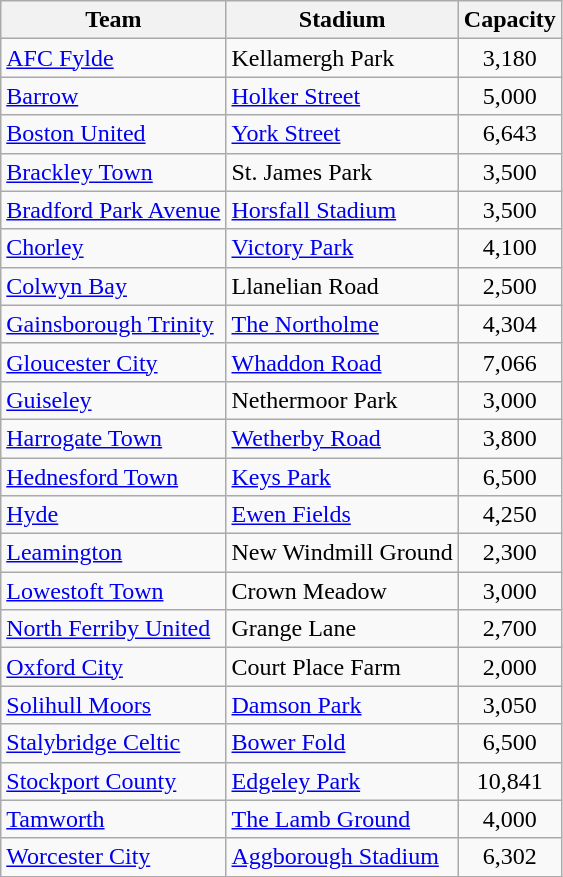<table class="wikitable sortable">
<tr>
<th>Team</th>
<th>Stadium</th>
<th>Capacity</th>
</tr>
<tr>
<td><a href='#'>AFC Fylde</a></td>
<td>Kellamergh Park</td>
<td style="text-align:center;">3,180</td>
</tr>
<tr>
<td><a href='#'>Barrow</a></td>
<td><a href='#'>Holker Street</a></td>
<td align="center">5,000</td>
</tr>
<tr>
<td><a href='#'>Boston United</a></td>
<td><a href='#'>York Street</a></td>
<td align="center">6,643</td>
</tr>
<tr>
<td><a href='#'>Brackley Town</a></td>
<td>St. James Park</td>
<td align="center">3,500</td>
</tr>
<tr>
<td><a href='#'>Bradford Park Avenue</a></td>
<td><a href='#'>Horsfall Stadium</a></td>
<td align="center">3,500</td>
</tr>
<tr>
<td><a href='#'>Chorley</a></td>
<td><a href='#'>Victory Park</a></td>
<td style="text-align:center;">4,100</td>
</tr>
<tr>
<td><a href='#'>Colwyn Bay</a></td>
<td>Llanelian Road</td>
<td align="center">2,500</td>
</tr>
<tr>
<td><a href='#'>Gainsborough Trinity</a></td>
<td><a href='#'>The Northolme</a></td>
<td align="center">4,304</td>
</tr>
<tr>
<td><a href='#'>Gloucester City</a></td>
<td><a href='#'>Whaddon Road</a></td>
<td align="center">7,066</td>
</tr>
<tr>
<td><a href='#'>Guiseley</a></td>
<td>Nethermoor Park</td>
<td align="center">3,000</td>
</tr>
<tr>
<td><a href='#'>Harrogate Town</a></td>
<td><a href='#'>Wetherby Road</a></td>
<td align="center">3,800</td>
</tr>
<tr>
<td><a href='#'>Hednesford Town</a></td>
<td><a href='#'>Keys Park</a></td>
<td align="center">6,500</td>
</tr>
<tr>
<td><a href='#'>Hyde</a></td>
<td><a href='#'>Ewen Fields</a></td>
<td align="center">4,250</td>
</tr>
<tr>
<td><a href='#'>Leamington</a></td>
<td>New Windmill Ground</td>
<td align="center">2,300</td>
</tr>
<tr>
<td><a href='#'>Lowestoft Town</a></td>
<td>Crown Meadow</td>
<td align="center">3,000</td>
</tr>
<tr>
<td><a href='#'>North Ferriby United</a></td>
<td>Grange Lane</td>
<td align="center">2,700</td>
</tr>
<tr>
<td><a href='#'>Oxford City</a></td>
<td>Court Place Farm</td>
<td align="center">2,000</td>
</tr>
<tr>
<td><a href='#'>Solihull Moors</a></td>
<td><a href='#'>Damson Park</a></td>
<td align="center">3,050</td>
</tr>
<tr>
<td><a href='#'>Stalybridge Celtic</a></td>
<td><a href='#'>Bower Fold</a></td>
<td align="center">6,500</td>
</tr>
<tr>
<td><a href='#'>Stockport County</a></td>
<td><a href='#'>Edgeley Park</a></td>
<td align="center">10,841</td>
</tr>
<tr>
<td><a href='#'>Tamworth</a></td>
<td><a href='#'>The Lamb Ground</a></td>
<td align="center">4,000</td>
</tr>
<tr>
<td><a href='#'>Worcester City</a></td>
<td><a href='#'>Aggborough Stadium</a></td>
<td align="center">6,302</td>
</tr>
</table>
